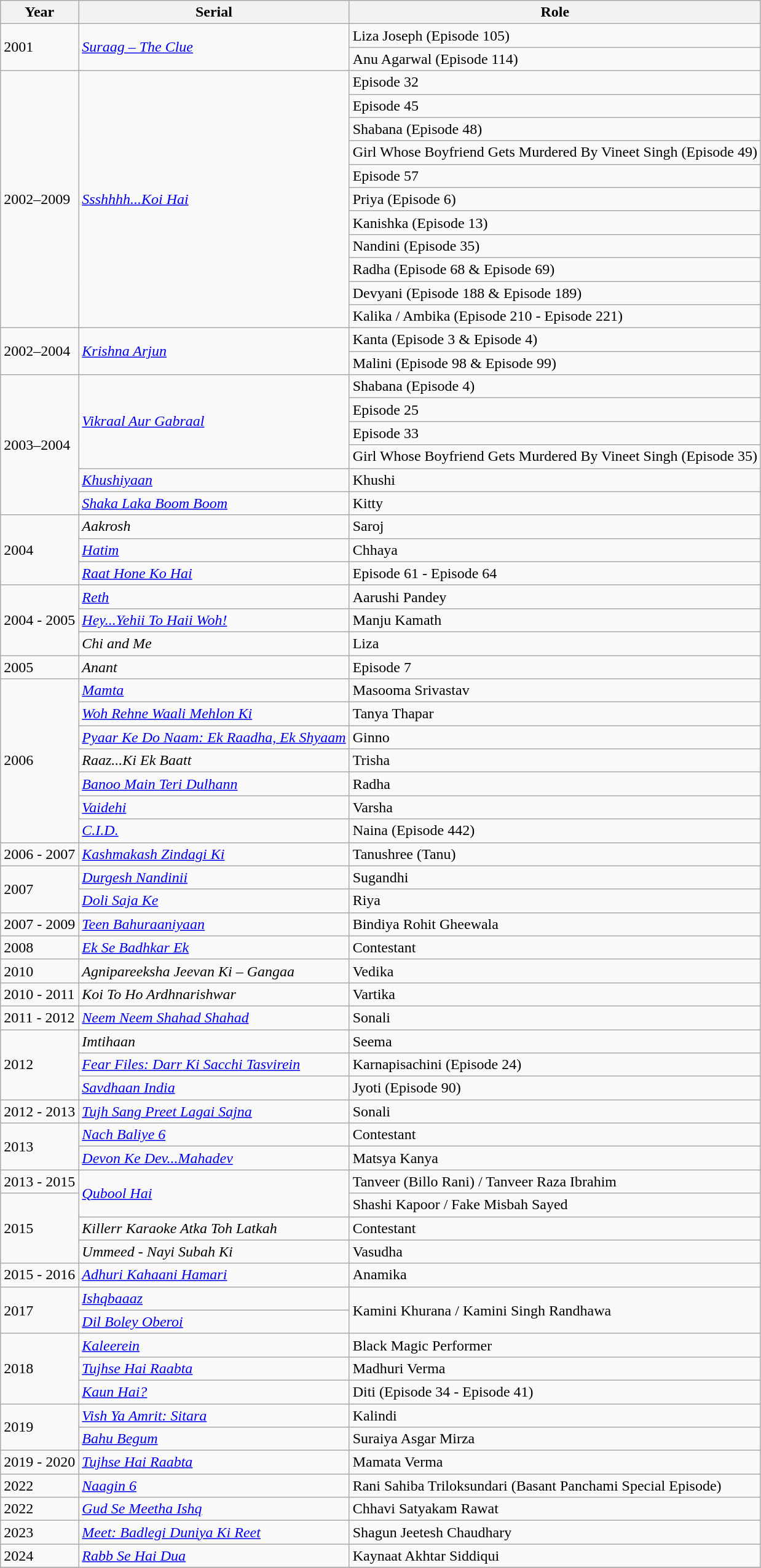<table class="wikitable sortable">
<tr>
<th>Year</th>
<th>Serial</th>
<th>Role</th>
</tr>
<tr>
<td rowspan = "2">2001</td>
<td rowspan = "2"><em><a href='#'>Suraag – The Clue</a></em></td>
<td>Liza Joseph (Episode 105)</td>
</tr>
<tr>
<td>Anu Agarwal (Episode 114)</td>
</tr>
<tr>
<td rowspan="11">2002–2009</td>
<td rowspan="11"><em><a href='#'>Ssshhhh...Koi Hai</a></em></td>
<td>Episode 32</td>
</tr>
<tr>
<td>Episode 45</td>
</tr>
<tr>
<td>Shabana (Episode 48)</td>
</tr>
<tr>
<td>Girl Whose Boyfriend Gets Murdered By Vineet Singh (Episode 49)</td>
</tr>
<tr>
<td>Episode 57</td>
</tr>
<tr>
<td>Priya (Episode 6)</td>
</tr>
<tr>
<td>Kanishka (Episode 13)</td>
</tr>
<tr>
<td>Nandini (Episode 35)</td>
</tr>
<tr>
<td>Radha (Episode 68 & Episode 69)</td>
</tr>
<tr>
<td>Devyani (Episode 188 & Episode 189)</td>
</tr>
<tr>
<td>Kalika / Ambika (Episode 210 - Episode 221)</td>
</tr>
<tr>
<td rowspan="2">2002–2004</td>
<td rowspan="2"><em><a href='#'>Krishna Arjun</a></em></td>
<td>Kanta (Episode 3 & Episode 4)</td>
</tr>
<tr>
<td>Malini (Episode 98 & Episode 99)</td>
</tr>
<tr>
<td rowspan="6">2003–2004</td>
<td rowspan="4"><em><a href='#'>Vikraal Aur Gabraal</a></em></td>
<td>Shabana (Episode 4)</td>
</tr>
<tr>
<td>Episode 25</td>
</tr>
<tr>
<td>Episode 33</td>
</tr>
<tr>
<td>Girl Whose Boyfriend Gets Murdered By Vineet Singh (Episode 35)</td>
</tr>
<tr>
<td><em><a href='#'>Khushiyaan</a></em></td>
<td>Khushi</td>
</tr>
<tr>
<td><em><a href='#'>Shaka Laka Boom Boom</a></em></td>
<td>Kitty</td>
</tr>
<tr>
<td rowspan="3">2004</td>
<td><em>Aakrosh</em></td>
<td>Saroj</td>
</tr>
<tr>
<td><em><a href='#'>Hatim</a></em></td>
<td>Chhaya</td>
</tr>
<tr>
<td><em><a href='#'>Raat Hone Ko Hai</a></em></td>
<td>Episode 61 - Episode 64</td>
</tr>
<tr>
<td rowspan="3">2004 - 2005</td>
<td><em><a href='#'>Reth</a></em></td>
<td>Aarushi Pandey</td>
</tr>
<tr>
<td><em><a href='#'>Hey...Yehii To Haii Woh!</a></em></td>
<td>Manju Kamath</td>
</tr>
<tr>
<td><em>Chi and Me</em></td>
<td>Liza</td>
</tr>
<tr>
<td>2005</td>
<td><em>Anant</em></td>
<td>Episode 7</td>
</tr>
<tr>
<td rowspan="7">2006</td>
<td><em><a href='#'>Mamta</a></em></td>
<td>Masooma Srivastav</td>
</tr>
<tr>
<td><em><a href='#'>Woh Rehne Waali Mehlon Ki</a></em></td>
<td>Tanya Thapar</td>
</tr>
<tr>
<td><em><a href='#'>Pyaar Ke Do Naam: Ek Raadha, Ek Shyaam</a></em></td>
<td>Ginno</td>
</tr>
<tr>
<td><em>Raaz...Ki Ek Baatt</em></td>
<td>Trisha</td>
</tr>
<tr>
<td><em><a href='#'>Banoo Main Teri Dulhann</a></em></td>
<td>Radha</td>
</tr>
<tr>
<td><em><a href='#'>Vaidehi</a></em></td>
<td>Varsha</td>
</tr>
<tr>
<td><em><a href='#'>C.I.D.</a></em></td>
<td>Naina (Episode 442)</td>
</tr>
<tr>
<td>2006 - 2007</td>
<td><em><a href='#'>Kashmakash Zindagi Ki</a></em></td>
<td>Tanushree (Tanu)</td>
</tr>
<tr>
<td rowspan="2">2007</td>
<td><em><a href='#'>Durgesh Nandinii</a></em></td>
<td>Sugandhi</td>
</tr>
<tr>
<td><em><a href='#'>Doli Saja Ke</a></em></td>
<td>Riya</td>
</tr>
<tr>
<td>2007 - 2009</td>
<td><em><a href='#'>Teen Bahuraaniyaan</a></em></td>
<td>Bindiya Rohit Gheewala</td>
</tr>
<tr>
<td>2008</td>
<td><em><a href='#'>Ek Se Badhkar Ek</a></em></td>
<td>Contestant</td>
</tr>
<tr>
<td>2010</td>
<td><em>Agnipareeksha Jeevan Ki – Gangaa</em></td>
<td>Vedika</td>
</tr>
<tr>
<td>2010 - 2011</td>
<td><em>Koi To Ho Ardhnarishwar</em></td>
<td>Vartika</td>
</tr>
<tr>
<td>2011 - 2012</td>
<td><em><a href='#'>Neem Neem Shahad Shahad</a></em></td>
<td>Sonali</td>
</tr>
<tr>
<td rowspan="3">2012</td>
<td><em>Imtihaan</em></td>
<td>Seema</td>
</tr>
<tr>
<td><em><a href='#'>Fear Files: Darr Ki Sacchi Tasvirein</a></em></td>
<td>Karnapisachini (Episode 24)</td>
</tr>
<tr>
<td><em><a href='#'>Savdhaan India</a></em></td>
<td>Jyoti (Episode 90)</td>
</tr>
<tr>
<td>2012 - 2013</td>
<td><em><a href='#'>Tujh Sang Preet Lagai Sajna</a></em></td>
<td>Sonali</td>
</tr>
<tr>
<td rowspan="2">2013</td>
<td><em><a href='#'>Nach Baliye 6</a></em></td>
<td>Contestant</td>
</tr>
<tr>
<td><em><a href='#'>Devon Ke Dev...Mahadev</a></em></td>
<td>Matsya Kanya</td>
</tr>
<tr>
<td>2013 - 2015</td>
<td rowspan="2"><em><a href='#'>Qubool Hai</a></em></td>
<td>Tanveer (Billo Rani) / Tanveer Raza Ibrahim</td>
</tr>
<tr>
<td rowspan="3">2015</td>
<td>Shashi Kapoor / Fake Misbah Sayed</td>
</tr>
<tr>
<td><em>Killerr Karaoke Atka Toh Latkah</em></td>
<td>Contestant</td>
</tr>
<tr>
<td><em>Ummeed - Nayi Subah Ki</em></td>
<td>Vasudha</td>
</tr>
<tr>
<td>2015 - 2016</td>
<td><em><a href='#'>Adhuri Kahaani Hamari</a></em></td>
<td>Anamika</td>
</tr>
<tr>
<td rowspan="2">2017</td>
<td><em><a href='#'>Ishqbaaaz</a></em></td>
<td rowspan="2">Kamini Khurana / Kamini Singh Randhawa</td>
</tr>
<tr>
<td><em><a href='#'>Dil Boley Oberoi</a></em></td>
</tr>
<tr>
<td rowspan ="3">2018</td>
<td><em><a href='#'>Kaleerein</a></em></td>
<td>Black Magic Performer</td>
</tr>
<tr>
<td><em><a href='#'>Tujhse Hai Raabta</a></em></td>
<td>Madhuri Verma</td>
</tr>
<tr>
<td><em><a href='#'>Kaun Hai?</a></em></td>
<td>Diti (Episode 34 - Episode 41)</td>
</tr>
<tr>
<td rowspan ="2">2019</td>
<td><em><a href='#'>Vish Ya Amrit: Sitara</a></em></td>
<td>Kalindi</td>
</tr>
<tr>
<td><em><a href='#'>Bahu Begum</a></em></td>
<td>Suraiya Asgar Mirza</td>
</tr>
<tr>
<td>2019 - 2020</td>
<td><em><a href='#'>Tujhse Hai Raabta</a></em></td>
<td>Mamata Verma</td>
</tr>
<tr>
<td>2022</td>
<td><em><a href='#'> Naagin 6</a></em></td>
<td>Rani Sahiba Triloksundari (Basant Panchami Special Episode)</td>
</tr>
<tr>
<td>2022</td>
<td><em><a href='#'>Gud Se Meetha Ishq</a></em></td>
<td>Chhavi Satyakam Rawat</td>
</tr>
<tr>
<td>2023</td>
<td><em><a href='#'>Meet: Badlegi Duniya Ki Reet</a></em></td>
<td>Shagun Jeetesh Chaudhary</td>
</tr>
<tr>
<td>2024</td>
<td><em><a href='#'>Rabb Se Hai Dua</a></em></td>
<td>Kaynaat Akhtar Siddiqui</td>
</tr>
<tr>
</tr>
</table>
